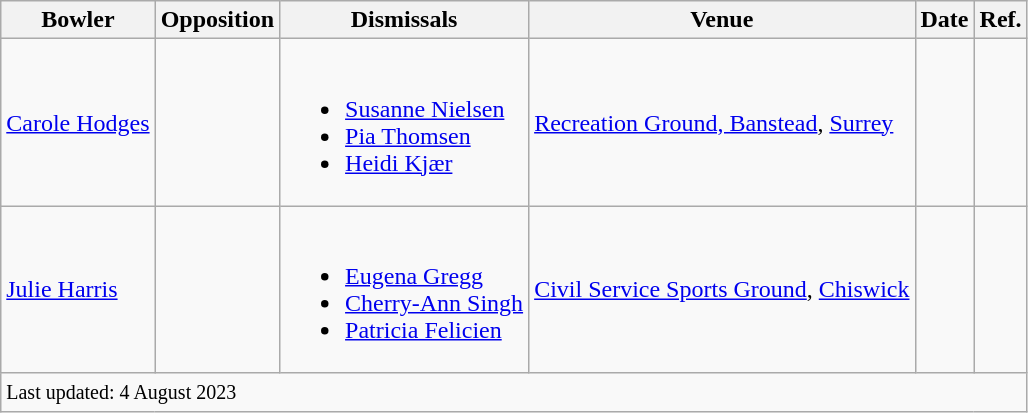<table class="wikitable">
<tr>
<th>Bowler</th>
<th>Opposition</th>
<th>Dismissals</th>
<th>Venue</th>
<th>Date</th>
<th class="unsortable">Ref.</th>
</tr>
<tr>
<td> <a href='#'>Carole Hodges</a></td>
<td></td>
<td><br><ul><li><a href='#'>Susanne Nielsen</a></li><li><a href='#'>Pia Thomsen</a></li><li><a href='#'>Heidi Kjær</a></li></ul></td>
<td><a href='#'>Recreation Ground, Banstead</a>, <a href='#'>Surrey</a></td>
<td></td>
<td></td>
</tr>
<tr>
<td> <a href='#'>Julie Harris</a></td>
<td></td>
<td><br><ul><li><a href='#'>Eugena Gregg</a></li><li><a href='#'>Cherry-Ann Singh</a></li><li><a href='#'>Patricia Felicien</a></li></ul></td>
<td><a href='#'>Civil Service Sports Ground</a>, <a href='#'>Chiswick</a></td>
<td></td>
<td></td>
</tr>
<tr>
<td colspan=6><small>Last updated: 4 August 2023</small></td>
</tr>
</table>
